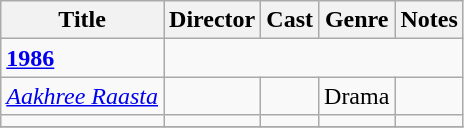<table class="wikitable">
<tr>
<th>Title</th>
<th>Director</th>
<th>Cast</th>
<th>Genre</th>
<th>Notes</th>
</tr>
<tr>
<td><strong><a href='#'>1986</a></strong></td>
</tr>
<tr>
<td><em><a href='#'>Aakhree Raasta</a></em></td>
<td></td>
<td></td>
<td>Drama</td>
<td></td>
</tr>
<tr>
<td></td>
<td></td>
<td></td>
<td></td>
<td></td>
</tr>
<tr>
</tr>
</table>
